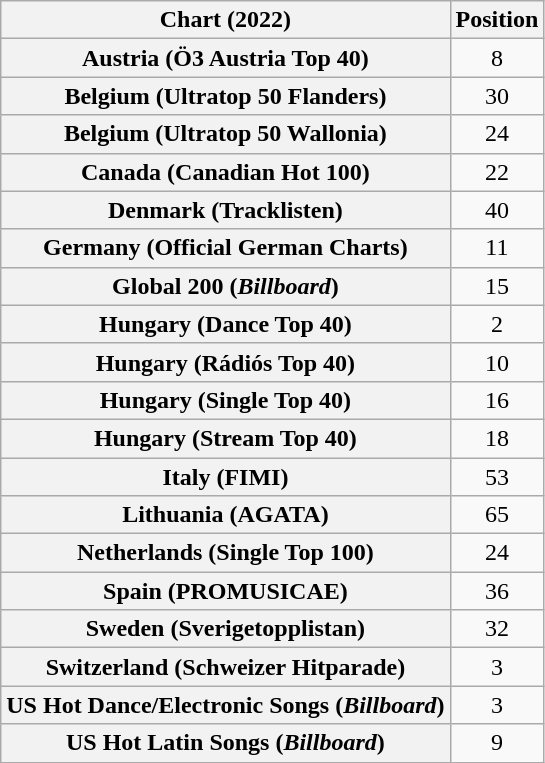<table class="wikitable sortable plainrowheaders" style="text-align:center">
<tr>
<th scope="col">Chart (2022)</th>
<th scope="col">Position</th>
</tr>
<tr>
<th scope="row">Austria (Ö3 Austria Top 40)</th>
<td>8</td>
</tr>
<tr>
<th scope="row">Belgium (Ultratop 50 Flanders)</th>
<td>30</td>
</tr>
<tr>
<th scope="row">Belgium (Ultratop 50 Wallonia)</th>
<td>24</td>
</tr>
<tr>
<th scope="row">Canada (Canadian Hot 100)</th>
<td>22</td>
</tr>
<tr>
<th scope="row">Denmark (Tracklisten)</th>
<td>40</td>
</tr>
<tr>
<th scope="row">Germany (Official German Charts)</th>
<td>11</td>
</tr>
<tr>
<th scope="row">Global 200 (<em>Billboard</em>)</th>
<td>15</td>
</tr>
<tr>
<th scope="row">Hungary (Dance Top 40)</th>
<td>2</td>
</tr>
<tr>
<th scope="row">Hungary (Rádiós Top 40)</th>
<td>10</td>
</tr>
<tr>
<th scope="row">Hungary (Single Top 40)</th>
<td>16</td>
</tr>
<tr>
<th scope="row">Hungary (Stream Top 40)</th>
<td>18</td>
</tr>
<tr>
<th scope="row">Italy (FIMI)</th>
<td>53</td>
</tr>
<tr>
<th scope="row">Lithuania (AGATA)</th>
<td>65</td>
</tr>
<tr>
<th scope="row">Netherlands (Single Top 100)</th>
<td>24</td>
</tr>
<tr>
<th scope="row">Spain (PROMUSICAE)</th>
<td>36</td>
</tr>
<tr>
<th scope="row">Sweden (Sverigetopplistan)</th>
<td>32</td>
</tr>
<tr>
<th scope="row">Switzerland (Schweizer Hitparade)</th>
<td>3</td>
</tr>
<tr>
<th scope="row">US Hot Dance/Electronic Songs (<em>Billboard</em>)</th>
<td>3</td>
</tr>
<tr>
<th scope="row">US Hot Latin Songs (<em>Billboard</em>)</th>
<td>9</td>
</tr>
</table>
